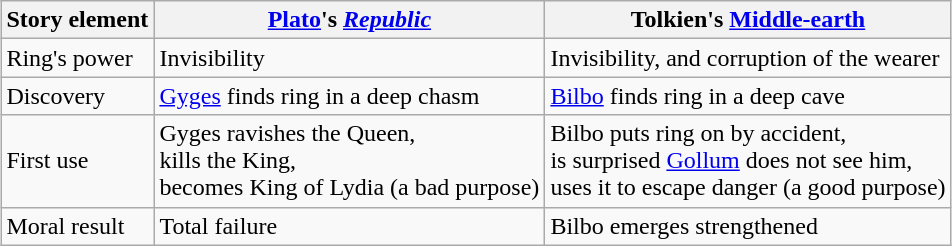<table class="wikitable" style="margin:1em auto;">
<tr>
<th>Story element</th>
<th><a href='#'>Plato</a>'s <em><a href='#'>Republic</a></em></th>
<th>Tolkien's <a href='#'>Middle-earth</a></th>
</tr>
<tr>
<td>Ring's power</td>
<td>Invisibility</td>
<td>Invisibility, and corruption of the wearer</td>
</tr>
<tr>
<td>Discovery</td>
<td><a href='#'>Gyges</a> finds ring in a deep chasm</td>
<td><a href='#'>Bilbo</a> finds ring in a deep cave</td>
</tr>
<tr>
<td>First use</td>
<td>Gyges ravishes the Queen,<br>kills the King,<br>becomes King of Lydia (a bad purpose)</td>
<td>Bilbo puts ring on by accident,<br>is surprised <a href='#'>Gollum</a> does not see him,<br>uses it to escape danger (a good purpose)</td>
</tr>
<tr>
<td>Moral result</td>
<td>Total failure</td>
<td>Bilbo emerges strengthened</td>
</tr>
</table>
